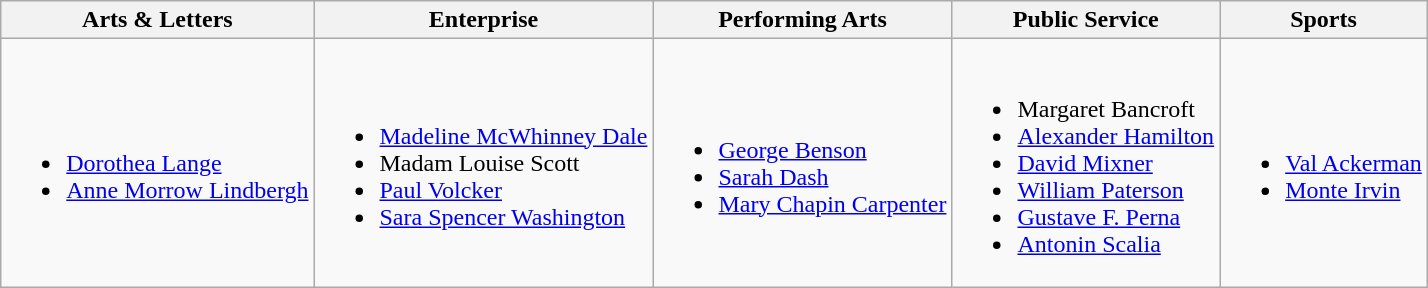<table class="wikitable">
<tr>
<th>Arts & Letters</th>
<th>Enterprise</th>
<th>Performing Arts</th>
<th>Public Service</th>
<th>Sports</th>
</tr>
<tr>
<td><br><ul><li><a href='#'>Dorothea Lange</a></li><li><a href='#'>Anne Morrow Lindbergh</a></li></ul></td>
<td><br><ul><li><a href='#'>Madeline McWhinney Dale</a></li><li>Madam Louise Scott</li><li><a href='#'>Paul Volcker</a></li><li><a href='#'>Sara Spencer Washington</a></li></ul></td>
<td><br><ul><li><a href='#'>George Benson</a></li><li><a href='#'>Sarah Dash</a></li><li><a href='#'>Mary Chapin Carpenter</a></li></ul></td>
<td><br><ul><li>Margaret Bancroft</li><li><a href='#'>Alexander Hamilton</a></li><li><a href='#'>David Mixner</a></li><li><a href='#'>William Paterson</a></li><li><a href='#'>Gustave F. Perna</a></li><li><a href='#'>Antonin Scalia</a></li></ul></td>
<td><br><ul><li><a href='#'>Val Ackerman</a></li><li><a href='#'>Monte Irvin</a></li></ul></td>
</tr>
</table>
